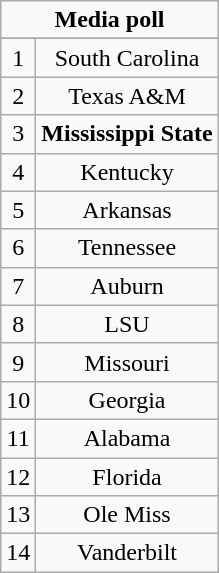<table class="wikitable">
<tr align="center">
<td align="center" Colspan="3"><strong>Media poll</strong></td>
</tr>
<tr align="center">
</tr>
<tr align="center">
<td>1</td>
<td>South Carolina</td>
</tr>
<tr align="center">
<td>2</td>
<td>Texas A&M</td>
</tr>
<tr align="center">
<td>3</td>
<td><strong>Mississippi State</strong></td>
</tr>
<tr align="center">
<td>4</td>
<td>Kentucky</td>
</tr>
<tr align="center">
<td>5</td>
<td>Arkansas</td>
</tr>
<tr align="center">
<td>6</td>
<td>Tennessee</td>
</tr>
<tr align="center">
<td>7</td>
<td>Auburn</td>
</tr>
<tr align="center">
<td>8</td>
<td>LSU</td>
</tr>
<tr align="center">
<td>9</td>
<td>Missouri</td>
</tr>
<tr align="center">
<td>10</td>
<td>Georgia</td>
</tr>
<tr align="center">
<td>11</td>
<td>Alabama</td>
</tr>
<tr align="center">
<td>12</td>
<td>Florida</td>
</tr>
<tr align="center">
<td>13</td>
<td>Ole Miss</td>
</tr>
<tr align="center">
<td>14</td>
<td>Vanderbilt</td>
</tr>
</table>
